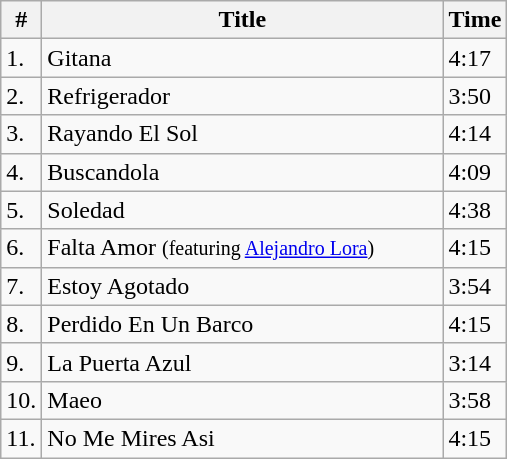<table class="wikitable">
<tr>
<th>#</th>
<th width="260">Title</th>
<th>Time</th>
</tr>
<tr>
<td>1.</td>
<td>Gitana</td>
<td>4:17</td>
</tr>
<tr>
<td>2.</td>
<td>Refrigerador</td>
<td>3:50</td>
</tr>
<tr>
<td>3.</td>
<td>Rayando El Sol</td>
<td>4:14</td>
</tr>
<tr>
<td>4.</td>
<td>Buscandola</td>
<td>4:09</td>
</tr>
<tr>
<td>5.</td>
<td>Soledad</td>
<td>4:38</td>
</tr>
<tr>
<td>6.</td>
<td>Falta Amor <small>(featuring <a href='#'>Alejandro Lora</a>)</small></td>
<td>4:15</td>
</tr>
<tr>
<td>7.</td>
<td>Estoy Agotado</td>
<td>3:54</td>
</tr>
<tr>
<td>8.</td>
<td>Perdido En Un Barco</td>
<td>4:15</td>
</tr>
<tr>
<td>9.</td>
<td>La Puerta Azul</td>
<td>3:14</td>
</tr>
<tr>
<td>10.</td>
<td>Maeo</td>
<td>3:58</td>
</tr>
<tr>
<td>11.</td>
<td>No Me Mires Asi</td>
<td>4:15</td>
</tr>
</table>
